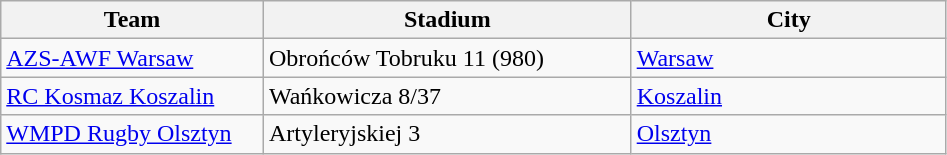<table class="wikitable">
<tr>
<th width=25%>Team</th>
<th width=35%>Stadium</th>
<th width=30%>City</th>
</tr>
<tr>
<td><a href='#'>AZS-AWF Warsaw</a></td>
<td>Obrońców Tobruku 11 (980)</td>
<td><a href='#'>Warsaw</a></td>
</tr>
<tr>
<td><a href='#'>RC Kosmaz Koszalin</a></td>
<td>Wańkowicza 8/37</td>
<td><a href='#'>Koszalin</a></td>
</tr>
<tr>
<td><a href='#'>WMPD Rugby Olsztyn</a></td>
<td>Artyleryjskiej 3</td>
<td><a href='#'>Olsztyn</a></td>
</tr>
</table>
